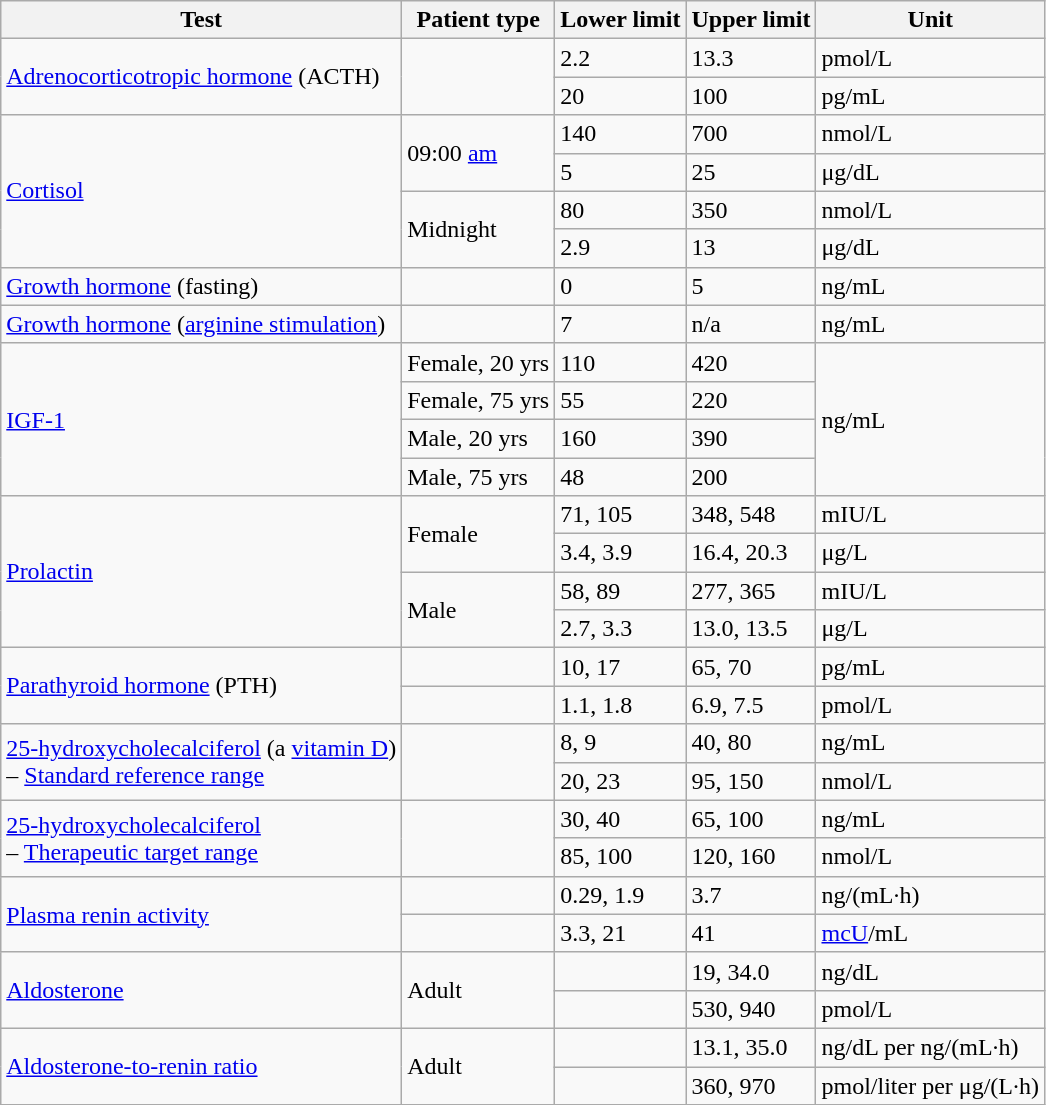<table class="wikitable">
<tr>
<th>Test</th>
<th>Patient type</th>
<th>Lower limit</th>
<th>Upper limit</th>
<th>Unit</th>
</tr>
<tr>
<td rowspan=2><a href='#'>Adrenocorticotropic hormone</a> (ACTH)</td>
<td rowspan=2></td>
<td>2.2</td>
<td>13.3</td>
<td>pmol/L</td>
</tr>
<tr>
<td>20</td>
<td>100</td>
<td>pg/mL</td>
</tr>
<tr>
<td rowspan=4><a href='#'>Cortisol</a></td>
<td rowspan=2>09:00 <a href='#'>am</a></td>
<td>140</td>
<td>700</td>
<td>nmol/L</td>
</tr>
<tr>
<td>5</td>
<td>25</td>
<td>μg/dL</td>
</tr>
<tr>
<td rowspan=2>Midnight</td>
<td>80</td>
<td>350</td>
<td>nmol/L</td>
</tr>
<tr>
<td>2.9</td>
<td>13</td>
<td>μg/dL</td>
</tr>
<tr>
<td><a href='#'>Growth hormone</a> (fasting)</td>
<td></td>
<td>0</td>
<td>5</td>
<td>ng/mL</td>
</tr>
<tr>
<td><a href='#'>Growth hormone</a> (<a href='#'>arginine stimulation</a>)</td>
<td></td>
<td>7</td>
<td>n/a</td>
<td>ng/mL</td>
</tr>
<tr>
<td rowspan=4><a href='#'>IGF-1</a> <br></td>
<td>Female, 20 yrs</td>
<td>110</td>
<td>420</td>
<td rowspan=4>ng/mL</td>
</tr>
<tr>
<td>Female, 75 yrs</td>
<td>55</td>
<td>220</td>
</tr>
<tr>
<td>Male, 20 yrs</td>
<td>160</td>
<td>390</td>
</tr>
<tr>
<td>Male, 75 yrs</td>
<td>48</td>
<td>200</td>
</tr>
<tr>
<td rowspan=4><a href='#'>Prolactin</a><br> </td>
<td rowspan=2>Female</td>
<td>71, 105</td>
<td>348, 548</td>
<td>mIU/L</td>
</tr>
<tr>
<td>3.4, 3.9</td>
<td>16.4, 20.3</td>
<td>μg/L</td>
</tr>
<tr>
<td rowspan=2>Male</td>
<td>58, 89</td>
<td>277, 365</td>
<td>mIU/L</td>
</tr>
<tr>
<td>2.7, 3.3</td>
<td>13.0, 13.5</td>
<td>μg/L</td>
</tr>
<tr>
<td rowspan=2><a href='#'>Parathyroid hormone</a> (PTH)</td>
<td></td>
<td>10, 17</td>
<td>65, 70</td>
<td>pg/mL</td>
</tr>
<tr>
<td></td>
<td>1.1, 1.8</td>
<td>6.9, 7.5</td>
<td>pmol/L</td>
</tr>
<tr>
<td rowspan=2><a href='#'>25-hydroxycholecalciferol</a> (a <a href='#'>vitamin D</a>) <br> – <a href='#'>Standard reference range</a></td>
<td rowspan=2></td>
<td>8, 9</td>
<td>40, 80</td>
<td>ng/mL</td>
</tr>
<tr>
<td>20, 23</td>
<td>95, 150</td>
<td>nmol/L</td>
</tr>
<tr>
<td rowspan=2><a href='#'>25-hydroxycholecalciferol</a> <br> – <a href='#'>Therapeutic target range</a></td>
<td rowspan=2></td>
<td>30, 40</td>
<td>65, 100</td>
<td>ng/mL</td>
</tr>
<tr>
<td>85, 100</td>
<td>120, 160</td>
<td>nmol/L</td>
</tr>
<tr>
<td rowspan=2><a href='#'>Plasma renin activity</a></td>
<td></td>
<td>0.29, 1.9</td>
<td>3.7</td>
<td>ng/(mL·h)</td>
</tr>
<tr>
<td></td>
<td>3.3, 21</td>
<td>41</td>
<td><a href='#'>mcU</a>/mL</td>
</tr>
<tr>
<td rowspan=2><a href='#'>Aldosterone</a> <br></td>
<td rowspan=2>Adult</td>
<td></td>
<td>19, 34.0</td>
<td>ng/dL</td>
</tr>
<tr>
<td></td>
<td>530, 940</td>
<td>pmol/L</td>
</tr>
<tr>
<td rowspan=2><a href='#'>Aldosterone-to-renin ratio</a> <br></td>
<td rowspan=2>Adult</td>
<td></td>
<td>13.1, 35.0</td>
<td>ng/dL per ng/(mL·h)</td>
</tr>
<tr>
<td></td>
<td>360, 970</td>
<td>pmol/liter per μg/(L·h)</td>
</tr>
</table>
